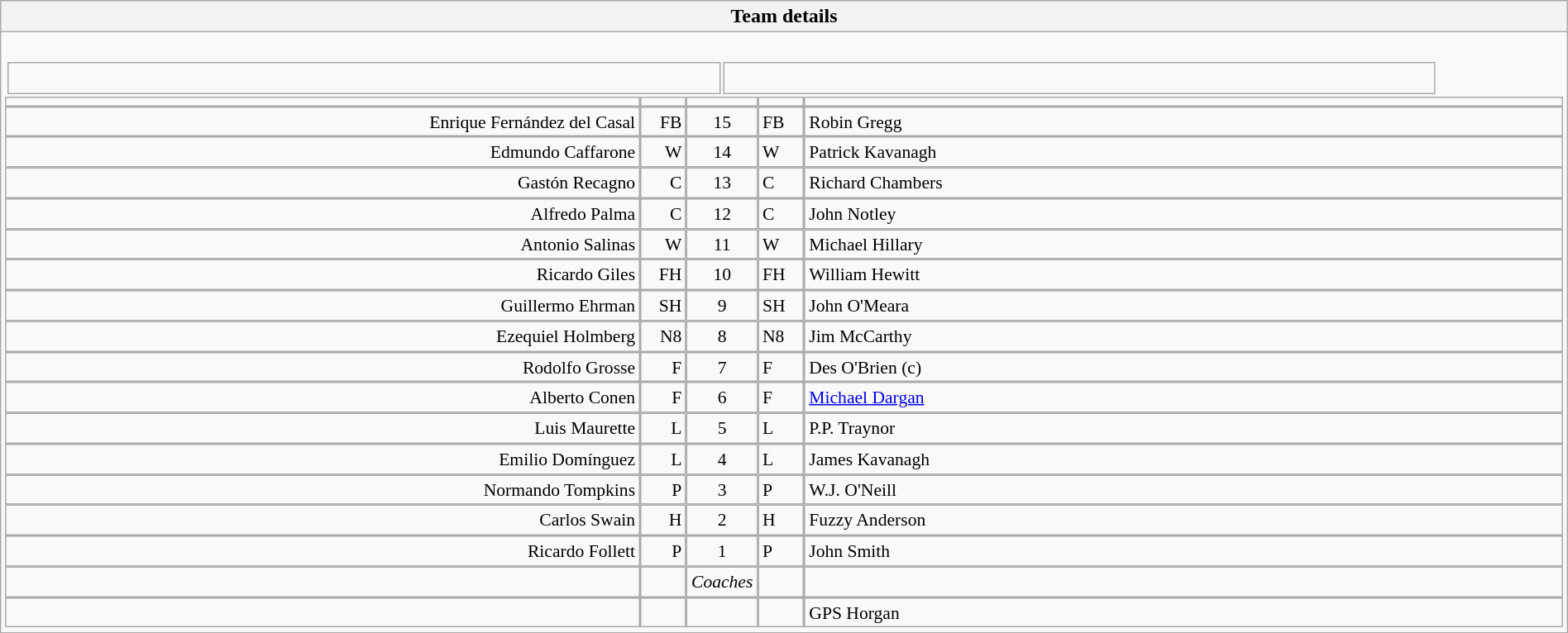<table style="width:100%" class="wikitable collapsible collapsed">
<tr>
<th>Team details</th>
</tr>
<tr>
<td><br><table width=92% |>
<tr>
<td></td>
<td><br></td>
</tr>
</table>
<table width="100%" style="font-size: 90%; " cellspacing="0" cellpadding="0" align=center>
<tr>
<td width=41%; text-align=right></td>
<td width=3%; text-align:right></td>
<td width=4%; text-align:center></td>
<td width=3%; text-align:left></td>
<td width=49%; text-align:left></td>
</tr>
<tr>
<td align=right>Enrique Fernández del Casal</td>
<td align=right>FB</td>
<td align=center>15</td>
<td>FB</td>
<td>Robin Gregg</td>
</tr>
<tr>
<td align=right>Edmundo Caffarone</td>
<td align=right>W</td>
<td align=center>14</td>
<td>W</td>
<td>Patrick Kavanagh</td>
</tr>
<tr>
<td align=right>Gastón Recagno</td>
<td align=right>C</td>
<td align=center>13</td>
<td>C</td>
<td>Richard Chambers</td>
</tr>
<tr>
<td align=right>Alfredo Palma</td>
<td align=right>C</td>
<td align=center>12</td>
<td>C</td>
<td>John Notley</td>
</tr>
<tr>
<td align=right>Antonio Salinas</td>
<td align=right>W</td>
<td align=center>11</td>
<td>W</td>
<td>Michael Hillary</td>
</tr>
<tr>
<td align=right>Ricardo Giles</td>
<td align=right>FH</td>
<td align=center>10</td>
<td>FH</td>
<td>William Hewitt</td>
</tr>
<tr>
<td align=right>Guillermo Ehrman</td>
<td align=right>SH</td>
<td align=center>9</td>
<td>SH</td>
<td>John O'Meara</td>
</tr>
<tr>
<td align=right>Ezequiel Holmberg</td>
<td align=right>N8</td>
<td align=center>8</td>
<td>N8</td>
<td>Jim McCarthy</td>
</tr>
<tr>
<td align=right>Rodolfo Grosse</td>
<td align=right>F</td>
<td align=center>7</td>
<td>F</td>
<td>Des O'Brien (c)</td>
</tr>
<tr>
<td align=right>Alberto Conen</td>
<td align=right>F</td>
<td align=center>6</td>
<td>F</td>
<td><a href='#'>Michael Dargan</a></td>
</tr>
<tr>
<td align=right>Luis Maurette</td>
<td align=right>L</td>
<td align=center>5</td>
<td>L</td>
<td>P.P. Traynor</td>
</tr>
<tr>
<td align=right>Emilio Domínguez</td>
<td align=right>L</td>
<td align=center>4</td>
<td>L</td>
<td>James Kavanagh</td>
</tr>
<tr>
<td align=right>Normando Tompkins</td>
<td align=right>P</td>
<td align=center>3</td>
<td>P</td>
<td>W.J. O'Neill</td>
</tr>
<tr>
<td align=right>Carlos Swain</td>
<td align=right>H</td>
<td align=center>2</td>
<td>H</td>
<td>Fuzzy Anderson</td>
</tr>
<tr>
<td align=right>Ricardo Follett</td>
<td align=right>P</td>
<td align=center>1</td>
<td>P</td>
<td>John Smith</td>
</tr>
<tr>
<td></td>
<td></td>
<td align=center><em>Coaches</em></td>
<td></td>
<td></td>
</tr>
<tr>
<td align=right></td>
<td></td>
<td></td>
<td></td>
<td>GPS Horgan</td>
</tr>
</table>
</td>
</tr>
</table>
